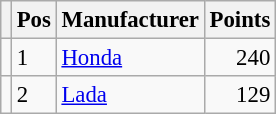<table class="wikitable" style="font-size: 95%;">
<tr>
<th></th>
<th>Pos</th>
<th>Manufacturer</th>
<th>Points</th>
</tr>
<tr>
<td align="left"></td>
<td>1</td>
<td> <a href='#'>Honda</a></td>
<td align="right">240</td>
</tr>
<tr>
<td align="left"></td>
<td>2</td>
<td> <a href='#'>Lada</a></td>
<td align="right">129</td>
</tr>
</table>
